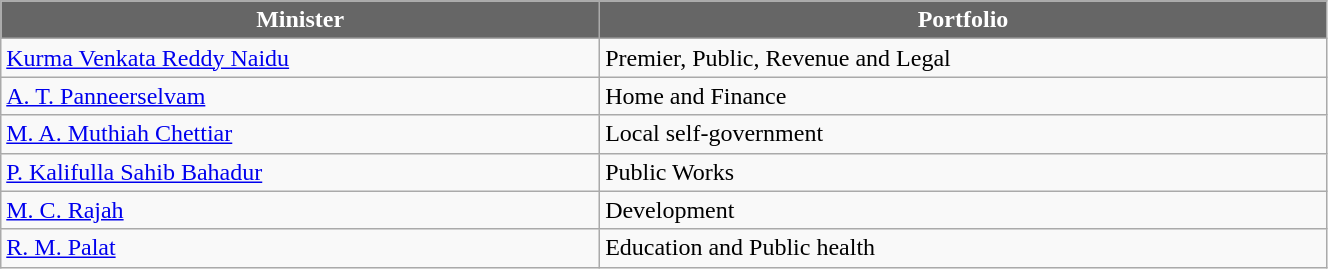<table class="wikitable" width="70%" style="font-size: x-big; font-family: verdana">
<tr>
<th style="background-color:#666666; color:white">Minister</th>
<th style="background-color:#666666; color:white">Portfolio</th>
</tr>
<tr -->
<td><a href='#'>Kurma Venkata Reddy Naidu</a></td>
<td>Premier, Public, Revenue and Legal</td>
</tr>
<tr -->
<td><a href='#'>A. T. Panneerselvam</a></td>
<td>Home and Finance</td>
</tr>
<tr -->
<td><a href='#'>M. A. Muthiah Chettiar</a></td>
<td>Local self-government</td>
</tr>
<tr -->
<td><a href='#'>P. Kalifulla Sahib Bahadur</a></td>
<td>Public Works</td>
</tr>
<tr -->
<td><a href='#'>M. C. Rajah</a></td>
<td>Development</td>
</tr>
<tr -->
<td><a href='#'>R. M. Palat</a></td>
<td>Education and Public health</td>
</tr>
</table>
